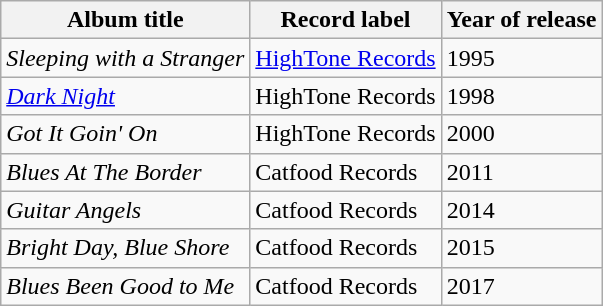<table class="wikitable sortable">
<tr>
<th>Album title</th>
<th>Record label</th>
<th>Year of release</th>
</tr>
<tr>
<td><em>Sleeping with a Stranger</em></td>
<td><a href='#'>HighTone Records</a></td>
<td>1995</td>
</tr>
<tr>
<td><em><a href='#'>Dark Night</a></em></td>
<td>HighTone Records</td>
<td>1998</td>
</tr>
<tr>
<td><em>Got It Goin' On</em></td>
<td>HighTone Records</td>
<td>2000</td>
</tr>
<tr>
<td><em>Blues At The Border</em></td>
<td>Catfood Records</td>
<td>2011</td>
</tr>
<tr>
<td><em>Guitar Angels</em></td>
<td>Catfood Records</td>
<td>2014</td>
</tr>
<tr>
<td><em>Bright Day, Blue Shore</em></td>
<td>Catfood Records</td>
<td>2015</td>
</tr>
<tr>
<td><em>Blues Been Good to Me</em></td>
<td>Catfood Records</td>
<td>2017</td>
</tr>
</table>
